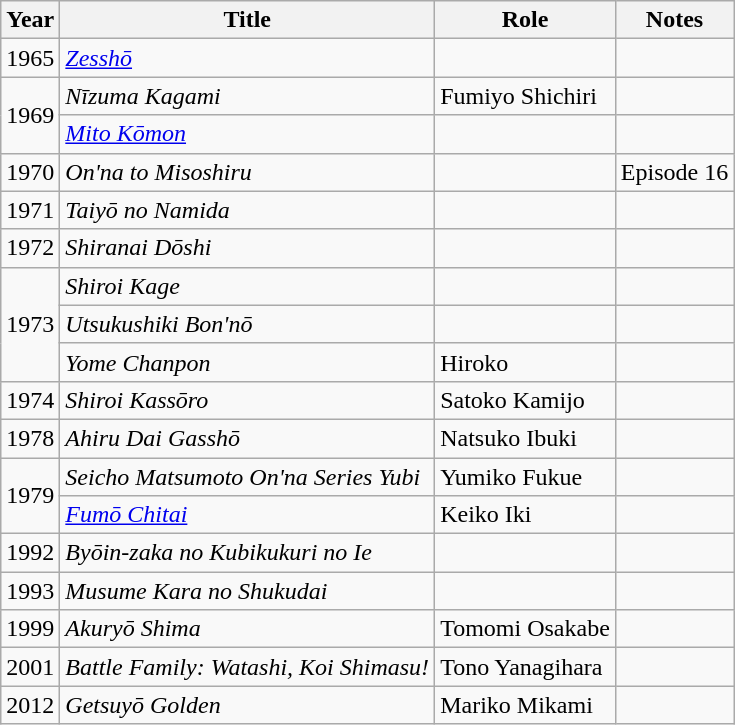<table class="wikitable">
<tr>
<th>Year</th>
<th>Title</th>
<th>Role</th>
<th>Notes</th>
</tr>
<tr>
<td>1965</td>
<td><em><a href='#'>Zesshō</a></em></td>
<td></td>
<td></td>
</tr>
<tr>
<td rowspan="2">1969</td>
<td><em>Nīzuma Kagami</em></td>
<td>Fumiyo Shichiri</td>
<td></td>
</tr>
<tr>
<td><em><a href='#'>Mito Kōmon</a></em></td>
<td></td>
<td></td>
</tr>
<tr>
<td>1970</td>
<td><em>On'na to Misoshiru</em></td>
<td></td>
<td>Episode 16</td>
</tr>
<tr>
<td>1971</td>
<td><em>Taiyō no Namida</em></td>
<td></td>
<td></td>
</tr>
<tr>
<td>1972</td>
<td><em>Shiranai Dōshi</em></td>
<td></td>
<td></td>
</tr>
<tr>
<td rowspan="3">1973</td>
<td><em>Shiroi Kage</em></td>
<td></td>
<td></td>
</tr>
<tr>
<td><em>Utsukushiki Bon'nō</em></td>
<td></td>
<td></td>
</tr>
<tr>
<td><em>Yome Chanpon</em></td>
<td>Hiroko</td>
<td></td>
</tr>
<tr>
<td>1974</td>
<td><em>Shiroi Kassōro</em></td>
<td>Satoko Kamijo</td>
<td></td>
</tr>
<tr>
<td>1978</td>
<td><em>Ahiru Dai Gasshō</em></td>
<td>Natsuko Ibuki</td>
<td></td>
</tr>
<tr>
<td rowspan="2">1979</td>
<td><em>Seicho Matsumoto On'na Series Yubi</em></td>
<td>Yumiko Fukue</td>
<td></td>
</tr>
<tr>
<td><em><a href='#'>Fumō Chitai</a></em></td>
<td>Keiko Iki</td>
<td></td>
</tr>
<tr>
<td>1992</td>
<td><em>Byōin-zaka no Kubikukuri no Ie</em></td>
<td></td>
<td></td>
</tr>
<tr>
<td>1993</td>
<td><em>Musume Kara no Shukudai</em></td>
<td></td>
<td></td>
</tr>
<tr>
<td>1999</td>
<td><em>Akuryō Shima</em></td>
<td>Tomomi Osakabe</td>
<td></td>
</tr>
<tr>
<td>2001</td>
<td><em>Battle Family: Watashi, Koi Shimasu!</em></td>
<td>Tono Yanagihara</td>
<td></td>
</tr>
<tr>
<td>2012</td>
<td><em>Getsuyō Golden</em></td>
<td>Mariko Mikami</td>
<td></td>
</tr>
</table>
